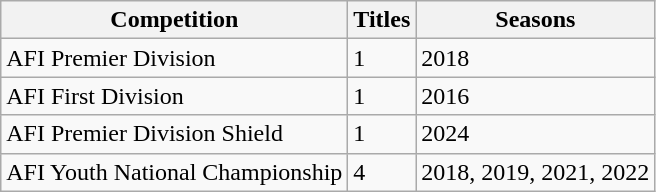<table class="wikitable">
<tr>
<th>Competition</th>
<th>Titles</th>
<th>Seasons</th>
</tr>
<tr>
<td>AFI Premier Division</td>
<td>1</td>
<td>2018</td>
</tr>
<tr>
<td>AFI First Division</td>
<td>1</td>
<td>2016</td>
</tr>
<tr>
<td>AFI Premier Division Shield</td>
<td>1</td>
<td>2024</td>
</tr>
<tr>
<td>AFI Youth National Championship</td>
<td>4</td>
<td>2018, 2019, 2021, 2022</td>
</tr>
</table>
